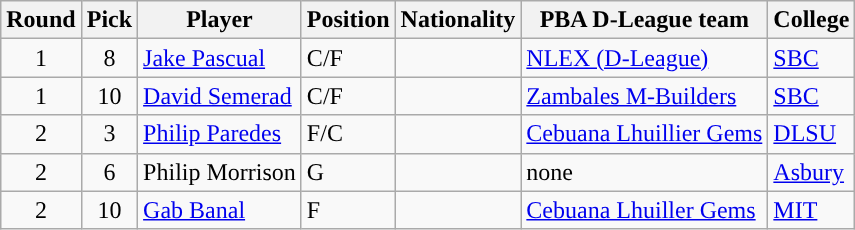<table class="wikitable sortable sortable">
<tr>
<th>Round</th>
<th>Pick</th>
<th>Player</th>
<th>Position</th>
<th>Nationality</th>
<th>PBA D-League team</th>
<th>College</th>
</tr>
<tr>
<td align=center>1</td>
<td align=center>8</td>
<td><a href='#'>Jake Pascual</a></td>
<td>C/F</td>
<td></td>
<td><a href='#'>NLEX (D-League)</a></td>
<td><a href='#'>SBC</a></td>
</tr>
<tr>
<td align=center>1</td>
<td align=center>10</td>
<td><a href='#'>David Semerad</a></td>
<td>C/F</td>
<td></td>
<td><a href='#'>Zambales M-Builders</a></td>
<td><a href='#'>SBC</a></td>
</tr>
<tr>
<td align=center>2</td>
<td align=center>3</td>
<td><a href='#'>Philip Paredes</a></td>
<td>F/C</td>
<td></td>
<td><a href='#'>Cebuana Lhuillier Gems</a></td>
<td><a href='#'>DLSU</a></td>
</tr>
<tr>
<td align=center>2</td>
<td align=center>6</td>
<td>Philip Morrison</td>
<td>G</td>
<td></td>
<td>none</td>
<td><a href='#'>Asbury</a></td>
</tr>
<tr>
<td align=center>2</td>
<td align=center>10</td>
<td><a href='#'>Gab Banal</a></td>
<td>F</td>
<td></td>
<td><a href='#'>Cebuana Lhuiller Gems</a></td>
<td><a href='#'>MIT</a></td>
</tr>
</table>
